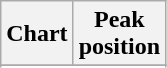<table class="wikitable sortable plainrowheaders" style="text-align:center">
<tr>
<th scope="col">Chart</th>
<th scope="col">Peak<br> position</th>
</tr>
<tr>
</tr>
<tr>
</tr>
<tr>
</tr>
<tr>
</tr>
</table>
